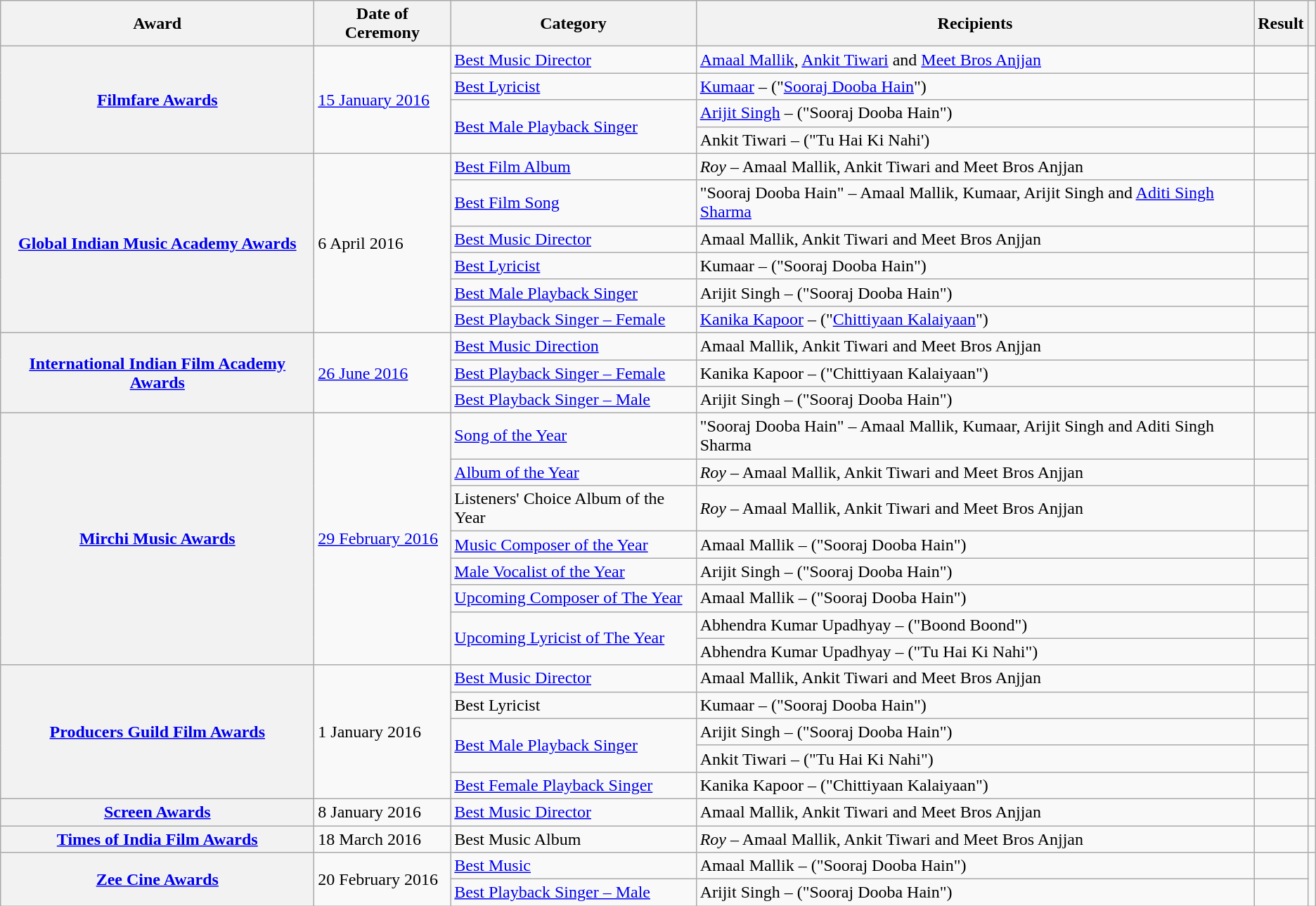<table class="wikitable plainrowheaders sortable">
<tr>
<th scope="col">Award</th>
<th scope="col">Date of Ceremony</th>
<th scope="col">Category</th>
<th scope="col">Recipients</th>
<th scope="col">Result</th>
<th scope="col" class="unsortable"></th>
</tr>
<tr>
<th scope="row" rowspan="4"><a href='#'>Filmfare Awards</a></th>
<td rowspan="4"><a href='#'>15 January 2016</a></td>
<td><a href='#'>Best Music Director</a></td>
<td><a href='#'>Amaal Mallik</a>, <a href='#'>Ankit Tiwari</a> and <a href='#'>Meet Bros Anjjan</a></td>
<td></td>
<td rowspan="4" style="text-align:center"><br><br></td>
</tr>
<tr>
<td><a href='#'>Best Lyricist</a></td>
<td><a href='#'>Kumaar</a> – ("<a href='#'>Sooraj Dooba Hain</a>")</td>
<td></td>
</tr>
<tr>
<td rowspan="2"><a href='#'>Best Male Playback Singer</a></td>
<td><a href='#'>Arijit Singh</a> – ("Sooraj Dooba Hain")</td>
<td></td>
</tr>
<tr>
<td>Ankit Tiwari – ("Tu Hai Ki Nahi')</td>
<td></td>
</tr>
<tr>
<th scope="row" rowspan="6"><a href='#'>Global Indian Music Academy Awards</a></th>
<td rowspan="6">6 April 2016</td>
<td><a href='#'>Best Film Album</a></td>
<td><em>Roy</em> – Amaal Mallik, Ankit Tiwari and Meet Bros Anjjan</td>
<td></td>
<td rowspan="6" style="text-align:center"><br></td>
</tr>
<tr>
<td><a href='#'>Best Film Song</a></td>
<td>"Sooraj Dooba Hain" – Amaal Mallik, Kumaar, Arijit Singh and <a href='#'>Aditi Singh Sharma</a></td>
<td></td>
</tr>
<tr>
<td><a href='#'>Best Music Director</a></td>
<td>Amaal Mallik, Ankit Tiwari and Meet Bros Anjjan</td>
<td></td>
</tr>
<tr>
<td><a href='#'>Best Lyricist</a></td>
<td>Kumaar – ("Sooraj Dooba Hain")</td>
<td></td>
</tr>
<tr>
<td><a href='#'>Best Male Playback Singer</a></td>
<td>Arijit Singh – ("Sooraj Dooba Hain")</td>
<td></td>
</tr>
<tr>
<td><a href='#'>Best Playback Singer – Female</a></td>
<td><a href='#'>Kanika Kapoor</a> – ("<a href='#'>Chittiyaan Kalaiyaan</a>")</td>
<td></td>
</tr>
<tr>
<th scope="row" rowspan="3"><a href='#'>International Indian Film Academy Awards</a></th>
<td rowspan="3"><a href='#'>26 June 2016</a></td>
<td><a href='#'>Best Music Direction</a></td>
<td>Amaal Mallik, Ankit Tiwari and Meet Bros Anjjan</td>
<td></td>
<td rowspan="3" style="text-align:center"><br><br></td>
</tr>
<tr>
<td><a href='#'>Best Playback Singer – Female</a></td>
<td>Kanika Kapoor – ("Chittiyaan Kalaiyaan")</td>
<td></td>
</tr>
<tr>
<td><a href='#'>Best Playback Singer – Male</a></td>
<td>Arijit Singh – ("Sooraj Dooba Hain")</td>
<td></td>
</tr>
<tr>
<th scope="row" rowspan="8"><a href='#'>Mirchi Music Awards</a></th>
<td rowspan="8"><a href='#'>29 February 2016</a></td>
<td><a href='#'>Song of the Year</a></td>
<td>"Sooraj Dooba Hain" – Amaal Mallik, Kumaar, Arijit Singh and Aditi Singh Sharma</td>
<td></td>
<td rowspan="8" style="text-align:center"><br></td>
</tr>
<tr>
<td><a href='#'>Album of the Year</a></td>
<td><em>Roy</em> – Amaal Mallik, Ankit Tiwari and Meet Bros Anjjan</td>
<td></td>
</tr>
<tr>
<td>Listeners' Choice Album of the Year</td>
<td><em>Roy</em> – Amaal Mallik, Ankit Tiwari and Meet Bros Anjjan</td>
<td></td>
</tr>
<tr>
<td><a href='#'>Music Composer of the Year</a></td>
<td>Amaal Mallik – ("Sooraj Dooba Hain")</td>
<td></td>
</tr>
<tr>
<td><a href='#'>Male Vocalist of the Year</a></td>
<td>Arijit Singh – ("Sooraj Dooba Hain")</td>
<td></td>
</tr>
<tr>
<td><a href='#'>Upcoming Composer of The Year</a></td>
<td>Amaal Mallik – ("Sooraj Dooba Hain")</td>
<td></td>
</tr>
<tr>
<td rowspan="2"><a href='#'>Upcoming Lyricist of The Year</a></td>
<td>Abhendra Kumar Upadhyay – ("Boond Boond")</td>
<td></td>
</tr>
<tr>
<td>Abhendra Kumar Upadhyay – ("Tu Hai Ki Nahi")</td>
<td></td>
</tr>
<tr>
<th scope="row" rowspan="5"><a href='#'>Producers Guild Film Awards</a></th>
<td rowspan="5">1 January 2016</td>
<td><a href='#'>Best Music Director</a></td>
<td>Amaal Mallik, Ankit Tiwari and Meet Bros Anjjan</td>
<td></td>
<td rowspan="5" style="text-align:center"><br></td>
</tr>
<tr>
<td>Best Lyricist</td>
<td>Kumaar – ("Sooraj Dooba Hain")</td>
<td></td>
</tr>
<tr>
<td rowspan="2"><a href='#'>Best Male Playback Singer</a></td>
<td>Arijit Singh – ("Sooraj Dooba Hain")</td>
<td></td>
</tr>
<tr>
<td>Ankit Tiwari – ("Tu Hai Ki Nahi")</td>
<td></td>
</tr>
<tr>
<td><a href='#'>Best Female Playback Singer</a></td>
<td>Kanika Kapoor – ("Chittiyaan Kalaiyaan")</td>
<td></td>
</tr>
<tr>
<th scope="row"><a href='#'>Screen Awards</a></th>
<td>8 January 2016</td>
<td><a href='#'>Best Music Director</a></td>
<td>Amaal Mallik, Ankit Tiwari and Meet Bros Anjjan</td>
<td></td>
<td style="text-align:center"><br></td>
</tr>
<tr>
<th scope="row"><a href='#'>Times of India Film Awards</a></th>
<td>18 March 2016</td>
<td>Best Music Album</td>
<td><em>Roy</em> – Amaal Mallik, Ankit Tiwari and Meet Bros Anjjan</td>
<td></td>
<td style="text-align:center"><br></td>
</tr>
<tr>
<th scope="row" rowspan="2"><a href='#'>Zee Cine Awards</a></th>
<td rowspan="2">20 February 2016</td>
<td><a href='#'>Best Music</a></td>
<td>Amaal Mallik – ("Sooraj Dooba Hain")</td>
<td></td>
<td rowspan="2" style="text-align:center"><br><br></td>
</tr>
<tr>
<td><a href='#'>Best Playback Singer – Male</a></td>
<td>Arijit Singh – ("Sooraj Dooba Hain")</td>
<td></td>
</tr>
</table>
